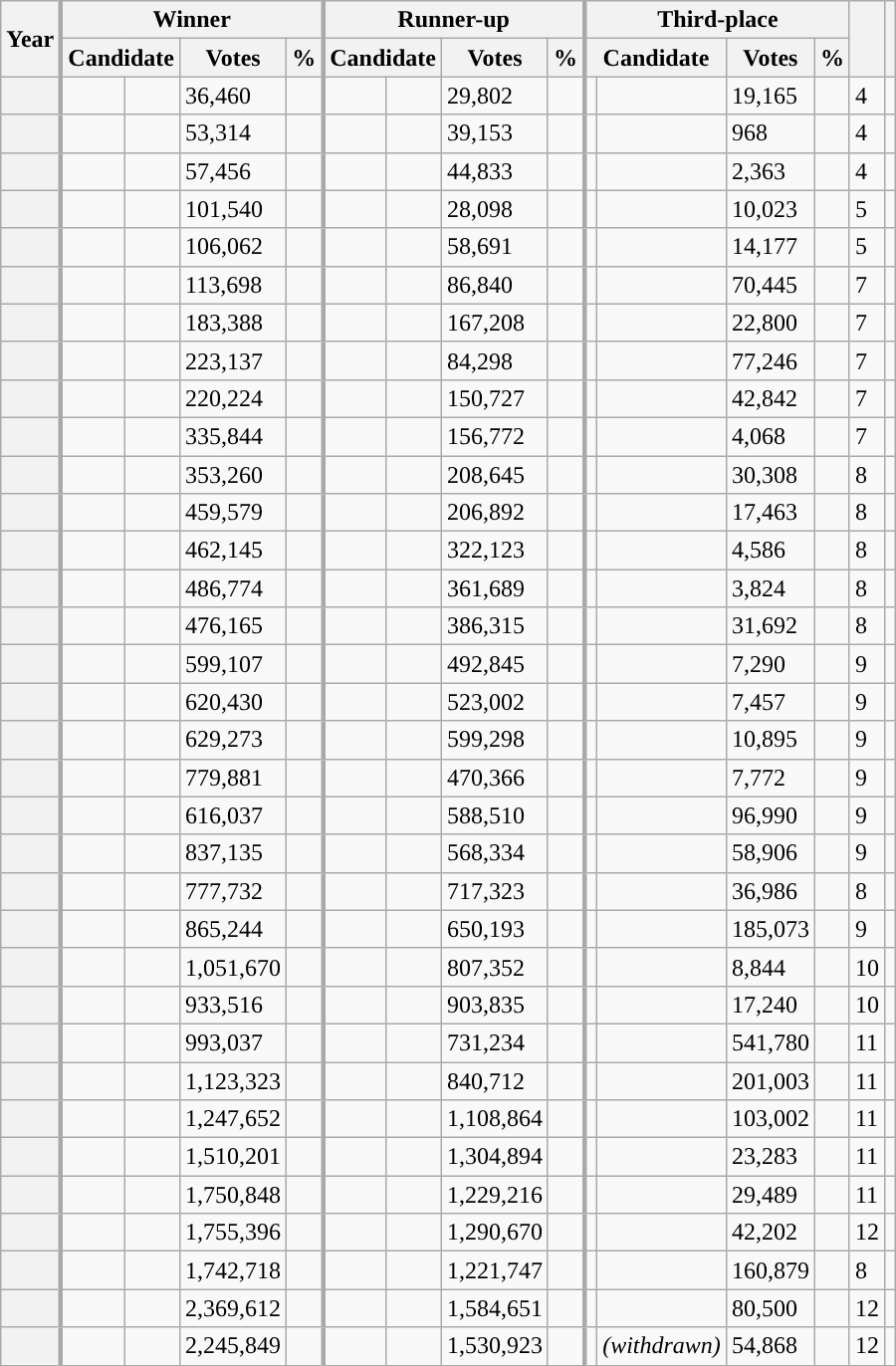<table class="wikitable sortable">
<tr>
<th scope=col rowspan="2">Year</th>
<th scope="colgroup" style="border-left:3px solid darkgray;" colspan="4">Winner</th>
<th scope="colgroup" style="border-left:3px solid darkgray;" colspan="4">Runner-up</th>
<th scope="colgroup" style="border-left:3px solid darkgray;" colspan="4">Third-place</th>
<th scope="col" rowspan="2"></th>
<th scope="col" class="unsortable" rowspan="2"></th>
</tr>
<tr>
<th scope="col" style="border-left:3px solid darkgray;" colspan="2">Candidate</th>
<th scope="col" data-sort-type="number">Votes</th>
<th scope="col"  data-sort-type="number">%</th>
<th scope="col" style="border-left:3px solid darkgray;" colspan="2">Candidate</th>
<th scope="col"  data-sort-type="number">Votes</th>
<th scope="col"  data-sort-type="number">%</th>
<th scope="col"  scope="col" style="border-left:3px solid darkgray;" colspan="2">Candidate</th>
<th scope="col"  data-sort-type="number">Votes</th>
<th scope="col"  data-sort-type="number">%</th>
</tr>
<tr>
<th scope="row"> </th>
<td style="text-align:left; border-left:3px solid darkgray; background-color:"></td>
<td><strong></strong> </td>
<td>36,460</td>
<td></td>
<td style="text-align:left; border-left:3px solid darkgray; background-color:"></td>
<td> </td>
<td>29,802</td>
<td></td>
<td style="text-align:left; border-left:3px solid darkgray; background-color:"></td>
<td> </td>
<td>19,165</td>
<td></td>
<td>4</td>
<td></td>
</tr>
<tr>
<th scope="row"> </th>
<td style="text-align:left; border-left:3px solid darkgray; background-color:"></td>
<td><strong></strong> </td>
<td>53,314</td>
<td></td>
<td style="text-align:left; border-left:3px solid darkgray; background-color:"></td>
<td> </td>
<td>39,153</td>
<td></td>
<td style="text-align:left; border-left:3px solid darkgray; background-color:"></td>
<td> </td>
<td>968</td>
<td></td>
<td>4</td>
<td></td>
</tr>
<tr>
<th scope="row"> </th>
<td style="text-align:left; border-left:3px solid darkgray; background-color:"></td>
<td><strong></strong> </td>
<td>57,456</td>
<td></td>
<td style="text-align:left; border-left:3px solid darkgray; background-color:"></td>
<td> </td>
<td>44,833</td>
<td></td>
<td style="text-align:left; border-left:3px solid darkgray; background-color:"></td>
<td> </td>
<td>2,363</td>
<td></td>
<td>4</td>
<td></td>
</tr>
<tr>
<th scope="row"> </th>
<td style="text-align:left; border-left:3px solid darkgray; background-color:"></td>
<td><strong></strong> </td>
<td>101,540</td>
<td></td>
<td style="text-align:left; border-left:3px solid darkgray; background-color:"></td>
<td> </td>
<td>28,098</td>
<td></td>
<td style="text-align:left; border-left:3px solid darkgray; background-color:"></td>
<td> </td>
<td>10,023</td>
<td></td>
<td>5</td>
<td></td>
</tr>
<tr>
<th scope="row"> </th>
<td style="text-align:left; border-left:3px solid darkgray; background-color:"></td>
<td><strong></strong> </td>
<td>106,062</td>
<td></td>
<td style="text-align:left; border-left:3px solid darkgray; background-color:"></td>
<td> </td>
<td>58,691</td>
<td></td>
<td style="text-align:left; border-left:3px solid darkgray; background-color:"></td>
<td> </td>
<td>14,177</td>
<td></td>
<td>5</td>
<td></td>
</tr>
<tr>
<th scope="row"> </th>
<td style="text-align:left; border-left:3px solid darkgray; background-color:"></td>
<td><strong></strong> </td>
<td>113,698</td>
<td></td>
<td style="text-align:left; border-left:3px solid darkgray; background-color:"></td>
<td> </td>
<td>86,840</td>
<td></td>
<td style="text-align:left; border-left:3px solid darkgray; background-color:"></td>
<td> </td>
<td>70,445</td>
<td></td>
<td>7</td>
<td></td>
</tr>
<tr>
<th scope="row"> </th>
<td style="text-align:left; border-left:3px solid darkgray; background-color:"></td>
<td><strong></strong> </td>
<td>183,388</td>
<td></td>
<td style="text-align:left; border-left:3px solid darkgray; background-color:"></td>
<td> </td>
<td>167,208</td>
<td></td>
<td style="text-align:left; border-left:3px solid darkgray; background-color:"></td>
<td> </td>
<td>22,800</td>
<td></td>
<td>7</td>
<td></td>
</tr>
<tr>
<th scope="row"> </th>
<td style="text-align:left; border-left:3px solid darkgray; background-color:"></td>
<td><strong></strong> </td>
<td>223,137</td>
<td></td>
<td style="text-align:left; border-left:3px solid darkgray; background-color:"></td>
<td> </td>
<td>84,298</td>
<td></td>
<td style="text-align:left; border-left:3px solid darkgray; background-color:"></td>
<td> </td>
<td>77,246</td>
<td></td>
<td>7</td>
<td></td>
</tr>
<tr>
<th scope="row"> </th>
<td style="text-align:left; border-left:3px solid darkgray; background-color:"></td>
<td><strong></strong> </td>
<td>220,224</td>
<td></td>
<td style="text-align:left; border-left:3px solid darkgray; background-color:"></td>
<td> </td>
<td>150,727</td>
<td></td>
<td style="text-align:left; border-left:3px solid darkgray; background-color:"></td>
<td> </td>
<td>42,842</td>
<td></td>
<td>7</td>
<td></td>
</tr>
<tr>
<th scope="row"> </th>
<td style="text-align:left; border-left:3px solid darkgray; background-color:"></td>
<td><strong></strong> </td>
<td>335,844</td>
<td></td>
<td style="text-align:left; border-left:3px solid darkgray; background-color:"></td>
<td> </td>
<td>156,772</td>
<td></td>
<td style="text-align:left; border-left:3px solid darkgray; background-color:"></td>
<td> </td>
<td>4,068</td>
<td></td>
<td>7</td>
<td></td>
</tr>
<tr>
<th scope="row"> </th>
<td style="text-align:left; border-left:3px solid darkgray; background-color:"></td>
<td><strong></strong> </td>
<td>353,260</td>
<td></td>
<td style="text-align:left; border-left:3px solid darkgray; background-color:"></td>
<td> </td>
<td>208,645</td>
<td></td>
<td style="text-align:left; border-left:3px solid darkgray; background-color:"></td>
<td> </td>
<td>30,308</td>
<td></td>
<td>8</td>
<td></td>
</tr>
<tr>
<th scope="row"> </th>
<td style="text-align:left; border-left:3px solid darkgray; background-color:"></td>
<td><strong></strong> </td>
<td>459,579</td>
<td></td>
<td style="text-align:left; border-left:3px solid darkgray; background-color:"></td>
<td> </td>
<td>206,892</td>
<td></td>
<td style="text-align:left; border-left:3px solid darkgray; background-color:"></td>
<td> </td>
<td>17,463</td>
<td></td>
<td>8</td>
<td></td>
</tr>
<tr>
<th scope="row"> </th>
<td style="text-align:left; border-left:3px solid darkgray; background-color:"></td>
<td><strong></strong> </td>
<td>462,145</td>
<td></td>
<td style="text-align:left; border-left:3px solid darkgray; background-color:"></td>
<td> </td>
<td>322,123</td>
<td></td>
<td style="text-align:left; border-left:3px solid darkgray; background-color:"></td>
<td> </td>
<td>4,586</td>
<td></td>
<td>8</td>
<td></td>
</tr>
<tr>
<th scope="row"> </th>
<td style="text-align:left; border-left:3px solid darkgray; background-color:"></td>
<td><strong></strong> </td>
<td>486,774</td>
<td></td>
<td style="text-align:left; border-left:3px solid darkgray; background-color:"></td>
<td> </td>
<td>361,689</td>
<td></td>
<td style="text-align:left; border-left:3px solid darkgray; background-color:"></td>
<td> </td>
<td>3,824</td>
<td></td>
<td>8</td>
<td></td>
</tr>
<tr>
<th scope="row"> </th>
<td style="text-align:left; border-left:3px solid darkgray; background-color:"></td>
<td><strong></strong> </td>
<td>476,165</td>
<td></td>
<td style="text-align:left; border-left:3px solid darkgray; background-color:"></td>
<td> </td>
<td>386,315</td>
<td></td>
<td style="text-align:left; border-left:3px solid darkgray; background-color:"></td>
<td> </td>
<td>31,692</td>
<td></td>
<td>8</td>
<td></td>
</tr>
<tr>
<th scope="row"> </th>
<td style="text-align:left; border-left:3px solid darkgray; background-color:"></td>
<td><strong></strong> </td>
<td>599,107</td>
<td></td>
<td style="text-align:left; border-left:3px solid darkgray; background-color:"></td>
<td> </td>
<td>492,845</td>
<td></td>
<td style="text-align:left; border-left:3px solid darkgray; background-color:"></td>
<td> </td>
<td>7,290</td>
<td></td>
<td>9</td>
<td></td>
</tr>
<tr>
<th scope="row"> </th>
<td style="text-align:left; border-left:3px solid darkgray; background-color:"></td>
<td><strong></strong> </td>
<td>620,430</td>
<td></td>
<td style="text-align:left; border-left:3px solid darkgray; background-color:"></td>
<td> </td>
<td>523,002</td>
<td></td>
<td style="text-align:left; border-left:3px solid darkgray; background-color:"></td>
<td> </td>
<td>7,457</td>
<td></td>
<td>9</td>
<td></td>
</tr>
<tr>
<th scope="row"> </th>
<td style="text-align:left; border-left:3px solid darkgray; background-color:"></td>
<td><strong></strong> </td>
<td>629,273</td>
<td></td>
<td style="text-align:left; border-left:3px solid darkgray; background-color:"></td>
<td> </td>
<td>599,298</td>
<td></td>
<td style="text-align:left; border-left:3px solid darkgray; background-color:"></td>
<td> </td>
<td>10,895</td>
<td></td>
<td>9</td>
<td></td>
</tr>
<tr>
<th scope="row"> </th>
<td style="text-align:left; border-left:3px solid darkgray; background-color:"></td>
<td><strong></strong> </td>
<td>779,881</td>
<td></td>
<td style="text-align:left; border-left:3px solid darkgray; background-color:"></td>
<td> </td>
<td>470,366</td>
<td></td>
<td style="text-align:left; border-left:3px solid darkgray; background-color:"></td>
<td> </td>
<td>7,772</td>
<td></td>
<td>9</td>
<td></td>
</tr>
<tr>
<th scope="row"> </th>
<td style="text-align:left; border-left:3px solid darkgray; background-color:"></td>
<td><strong></strong> </td>
<td>616,037</td>
<td></td>
<td style="text-align:left; border-left:3px solid darkgray; background-color:"></td>
<td> </td>
<td>588,510</td>
<td></td>
<td style="text-align:left; border-left:3px solid darkgray; background-color:"></td>
<td> </td>
<td>96,990</td>
<td></td>
<td>9</td>
<td></td>
</tr>
<tr>
<th scope="row"> </th>
<td style="text-align:left; border-left:3px solid darkgray; background-color:"></td>
<td><strong></strong> </td>
<td>837,135</td>
<td></td>
<td style="text-align:left; border-left:3px solid darkgray; background-color:"></td>
<td> </td>
<td>568,334</td>
<td></td>
<td style="text-align:left; border-left:3px solid darkgray; background-color:"></td>
<td> </td>
<td>58,906</td>
<td></td>
<td>9</td>
<td></td>
</tr>
<tr>
<th scope="row"> </th>
<td style="text-align:left; border-left:3px solid darkgray; background-color:"></td>
<td><strong></strong> </td>
<td>777,732</td>
<td></td>
<td style="text-align:left; border-left:3px solid darkgray; background-color:"></td>
<td> </td>
<td>717,323</td>
<td></td>
<td style="text-align:left; border-left:3px solid darkgray; background-color:"></td>
<td> </td>
<td>36,986</td>
<td></td>
<td>8</td>
<td></td>
</tr>
<tr>
<th scope="row"> </th>
<td style="text-align:left; border-left:3px solid darkgray; background-color:"></td>
<td><strong></strong> </td>
<td>865,244</td>
<td></td>
<td style="text-align:left; border-left:3px solid darkgray; background-color:"></td>
<td> </td>
<td>650,193</td>
<td></td>
<td style="text-align:left; border-left:3px solid darkgray; background-color:"></td>
<td> </td>
<td>185,073</td>
<td></td>
<td>9</td>
<td></td>
</tr>
<tr>
<th scope="row"> </th>
<td style="text-align:left; border-left:3px solid darkgray; background-color:"></td>
<td><strong></strong> </td>
<td>1,051,670</td>
<td></td>
<td style="text-align:left; border-left:3px solid darkgray; background-color:"></td>
<td> </td>
<td>807,352</td>
<td></td>
<td style="text-align:left; border-left:3px solid darkgray; background-color:"></td>
<td> </td>
<td>8,844</td>
<td></td>
<td>10</td>
<td></td>
</tr>
<tr>
<th scope="row"> </th>
<td style="text-align:left; border-left:3px solid darkgray; background-color:"></td>
<td><strong></strong> </td>
<td>933,516</td>
<td></td>
<td style="text-align:left; border-left:3px solid darkgray; background-color:"></td>
<td> </td>
<td>903,835</td>
<td></td>
<td style="text-align:left; border-left:3px solid darkgray; background-color:"></td>
<td> </td>
<td>17,240</td>
<td></td>
<td>10</td>
<td></td>
</tr>
<tr>
<th scope="row"> </th>
<td style="text-align:left; border-left:3px solid darkgray; background-color:"></td>
<td><strong></strong> </td>
<td>993,037</td>
<td></td>
<td style="text-align:left; border-left:3px solid darkgray; background-color:"></td>
<td> </td>
<td>731,234</td>
<td></td>
<td style="text-align:left; border-left:3px solid darkgray; background-color:"></td>
<td> </td>
<td>541,780</td>
<td></td>
<td>11</td>
<td></td>
</tr>
<tr>
<th scope="row"> </th>
<td style="text-align:left; border-left:3px solid darkgray; background-color:"></td>
<td><strong></strong> </td>
<td>1,123,323</td>
<td></td>
<td style="text-align:left; border-left:3px solid darkgray; background-color:"></td>
<td> </td>
<td>840,712</td>
<td></td>
<td style="text-align:left; border-left:3px solid darkgray; background-color:"></td>
<td> </td>
<td>201,003</td>
<td></td>
<td>11</td>
<td></td>
</tr>
<tr>
<th scope="row"> </th>
<td style="text-align:left; border-left:3px solid darkgray; background-color:"></td>
<td><strong></strong> </td>
<td>1,247,652</td>
<td></td>
<td style="text-align:left; border-left:3px solid darkgray; background-color:"></td>
<td> </td>
<td>1,108,864</td>
<td></td>
<td style="text-align:left; border-left:3px solid darkgray; background-color:"></td>
<td> </td>
<td>103,002</td>
<td></td>
<td>11</td>
<td></td>
</tr>
<tr>
<th scope="row"> </th>
<td style="text-align:left; border-left:3px solid darkgray; background-color:"></td>
<td><strong></strong> </td>
<td>1,510,201</td>
<td></td>
<td style="text-align:left; border-left:3px solid darkgray; background-color:"></td>
<td> </td>
<td>1,304,894</td>
<td></td>
<td style="text-align:left; border-left:3px solid darkgray; background-color:"></td>
<td> </td>
<td>23,283</td>
<td></td>
<td>11</td>
<td></td>
</tr>
<tr>
<th scope="row"> </th>
<td style="text-align:left; border-left:3px solid darkgray; background-color:"></td>
<td><strong></strong> </td>
<td>1,750,848</td>
<td></td>
<td style="text-align:left; border-left:3px solid darkgray; background-color:"></td>
<td> </td>
<td>1,229,216</td>
<td></td>
<td style="text-align:left; border-left:3px solid darkgray; background-color:"></td>
<td> </td>
<td>29,489</td>
<td></td>
<td>11</td>
<td></td>
</tr>
<tr>
<th scope="row"> </th>
<td style="text-align:left; border-left:3px solid darkgray; background-color:"></td>
<td><strong></strong> </td>
<td>1,755,396</td>
<td></td>
<td style="text-align:left; border-left:3px solid darkgray; background-color:"></td>
<td> </td>
<td>1,290,670</td>
<td></td>
<td style="text-align:left; border-left:3px solid darkgray; background-color:"></td>
<td> </td>
<td>42,202</td>
<td></td>
<td>12</td>
<td></td>
</tr>
<tr>
<th scope="row"> </th>
<td style="text-align:left; border-left:3px solid darkgray; background-color:"></td>
<td><strong></strong> </td>
<td>1,742,718</td>
<td></td>
<td style="text-align:left; border-left:3px solid darkgray; background-color:"></td>
<td> </td>
<td>1,221,747</td>
<td></td>
<td style="text-align:left; border-left:3px solid darkgray; background-color:"></td>
<td> </td>
<td>160,879</td>
<td></td>
<td>8</td>
<td></td>
</tr>
<tr>
<th scope="row"> </th>
<td style="text-align:left; border-left:3px solid darkgray; background-color:"></td>
<td><strong></strong> </td>
<td>2,369,612</td>
<td></td>
<td style="text-align:left; border-left:3px solid darkgray; background-color:"></td>
<td> </td>
<td>1,584,651</td>
<td></td>
<td style="text-align:left; border-left:3px solid darkgray; background-color:"></td>
<td> </td>
<td>80,500</td>
<td></td>
<td>12</td>
<td></td>
</tr>
<tr>
<th scope="row"> </th>
<td style="text-align:left; border-left:3px solid darkgray; background-color:"></td>
<td><strong></strong> </td>
<td>2,245,849</td>
<td></td>
<td style="text-align:left; border-left:3px solid darkgray; background-color:"></td>
<td> </td>
<td>1,530,923</td>
<td></td>
<td style="text-align:left; border-left:3px solid darkgray; background-color:"></td>
<td><em>(withdrawn)</em> </td>
<td>54,868</td>
<td></td>
<td>12</td>
<td></td>
</tr>
</table>
